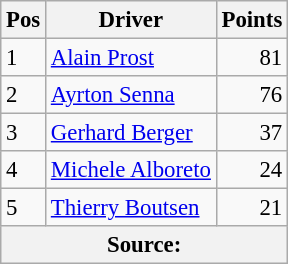<table class="wikitable" style="font-size: 95%;">
<tr>
<th>Pos</th>
<th>Driver</th>
<th>Points</th>
</tr>
<tr>
<td>1</td>
<td> <a href='#'>Alain Prost</a></td>
<td align=right>81</td>
</tr>
<tr>
<td>2</td>
<td> <a href='#'>Ayrton Senna</a></td>
<td align=right>76</td>
</tr>
<tr>
<td>3</td>
<td> <a href='#'>Gerhard Berger</a></td>
<td align=right>37</td>
</tr>
<tr>
<td>4</td>
<td> <a href='#'>Michele Alboreto</a></td>
<td align=right>24</td>
</tr>
<tr>
<td>5</td>
<td> <a href='#'>Thierry Boutsen</a></td>
<td align=right>21</td>
</tr>
<tr>
<th colspan=4>Source:</th>
</tr>
</table>
